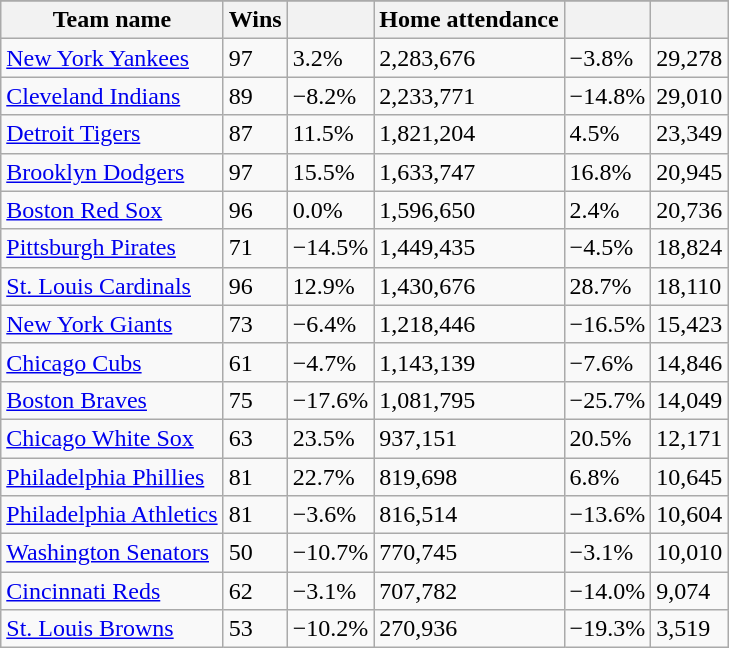<table class="wikitable sortable">
<tr style="text-align:center; font-size:larger;">
</tr>
<tr>
<th>Team name</th>
<th>Wins</th>
<th></th>
<th>Home attendance</th>
<th></th>
<th></th>
</tr>
<tr>
<td><a href='#'>New York Yankees</a></td>
<td>97</td>
<td>3.2%</td>
<td>2,283,676</td>
<td>−3.8%</td>
<td>29,278</td>
</tr>
<tr>
<td><a href='#'>Cleveland Indians</a></td>
<td>89</td>
<td>−8.2%</td>
<td>2,233,771</td>
<td>−14.8%</td>
<td>29,010</td>
</tr>
<tr>
<td><a href='#'>Detroit Tigers</a></td>
<td>87</td>
<td>11.5%</td>
<td>1,821,204</td>
<td>4.5%</td>
<td>23,349</td>
</tr>
<tr>
<td><a href='#'>Brooklyn Dodgers</a></td>
<td>97</td>
<td>15.5%</td>
<td>1,633,747</td>
<td>16.8%</td>
<td>20,945</td>
</tr>
<tr>
<td><a href='#'>Boston Red Sox</a></td>
<td>96</td>
<td>0.0%</td>
<td>1,596,650</td>
<td>2.4%</td>
<td>20,736</td>
</tr>
<tr>
<td><a href='#'>Pittsburgh Pirates</a></td>
<td>71</td>
<td>−14.5%</td>
<td>1,449,435</td>
<td>−4.5%</td>
<td>18,824</td>
</tr>
<tr>
<td><a href='#'>St. Louis Cardinals</a></td>
<td>96</td>
<td>12.9%</td>
<td>1,430,676</td>
<td>28.7%</td>
<td>18,110</td>
</tr>
<tr>
<td><a href='#'>New York Giants</a></td>
<td>73</td>
<td>−6.4%</td>
<td>1,218,446</td>
<td>−16.5%</td>
<td>15,423</td>
</tr>
<tr>
<td><a href='#'>Chicago Cubs</a></td>
<td>61</td>
<td>−4.7%</td>
<td>1,143,139</td>
<td>−7.6%</td>
<td>14,846</td>
</tr>
<tr>
<td><a href='#'>Boston Braves</a></td>
<td>75</td>
<td>−17.6%</td>
<td>1,081,795</td>
<td>−25.7%</td>
<td>14,049</td>
</tr>
<tr>
<td><a href='#'>Chicago White Sox</a></td>
<td>63</td>
<td>23.5%</td>
<td>937,151</td>
<td>20.5%</td>
<td>12,171</td>
</tr>
<tr>
<td><a href='#'>Philadelphia Phillies</a></td>
<td>81</td>
<td>22.7%</td>
<td>819,698</td>
<td>6.8%</td>
<td>10,645</td>
</tr>
<tr>
<td><a href='#'>Philadelphia Athletics</a></td>
<td>81</td>
<td>−3.6%</td>
<td>816,514</td>
<td>−13.6%</td>
<td>10,604</td>
</tr>
<tr>
<td><a href='#'>Washington Senators</a></td>
<td>50</td>
<td>−10.7%</td>
<td>770,745</td>
<td>−3.1%</td>
<td>10,010</td>
</tr>
<tr>
<td><a href='#'>Cincinnati Reds</a></td>
<td>62</td>
<td>−3.1%</td>
<td>707,782</td>
<td>−14.0%</td>
<td>9,074</td>
</tr>
<tr>
<td><a href='#'>St. Louis Browns</a></td>
<td>53</td>
<td>−10.2%</td>
<td>270,936</td>
<td>−19.3%</td>
<td>3,519</td>
</tr>
</table>
